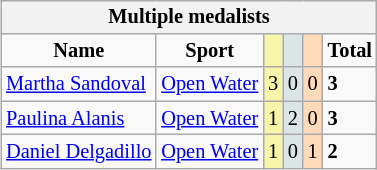<table class="wikitable" style="font-size:85%; float:right;">
<tr style="background:#efefef;">
<th colspan=7>Multiple medalists</th>
</tr>
<tr align=center>
<td><strong>Name</strong></td>
<td><strong>Sport</strong></td>
<td style="background:#f7f6a8;"></td>
<td style="background:#dce5e5;"></td>
<td style="background:#ffdab9;"></td>
<td><strong>Total</strong></td>
</tr>
<tr>
<td><a href='#'>Martha Sandoval</a></td>
<td><a href='#'>Open Water</a></td>
<td bgcolor=F7F6A8>3</td>
<td bgcolor=DCE5E5>0</td>
<td bgcolor=FFDAB9>0</td>
<td><strong>3</strong></td>
</tr>
<tr>
<td><a href='#'>Paulina Alanis</a></td>
<td><a href='#'>Open Water</a></td>
<td bgcolor=F7F6A8>1</td>
<td bgcolor=DCE5E5>2</td>
<td bgcolor=FFDAB9>0</td>
<td><strong>3</strong></td>
</tr>
<tr>
<td><a href='#'>Daniel Delgadillo</a></td>
<td><a href='#'>Open Water</a></td>
<td bgcolor=F7F6A8>1</td>
<td bgcolor=DCE5E5>0</td>
<td bgcolor=FFDAB9>1</td>
<td><strong>2</strong></td>
</tr>
</table>
